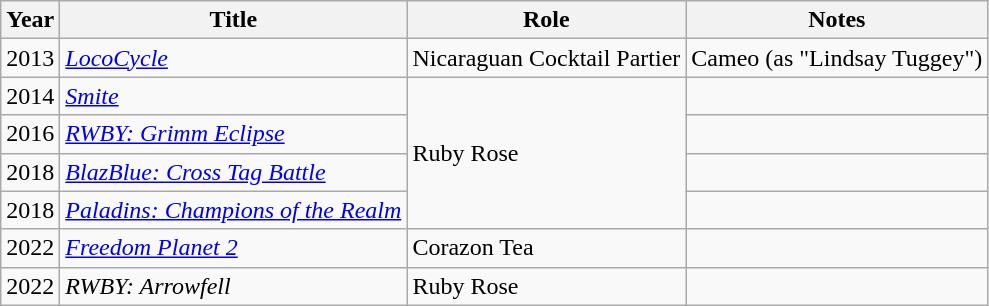<table class="sortable wikitable">
<tr>
<th>Year</th>
<th>Title</th>
<th>Role</th>
<th>Notes</th>
</tr>
<tr>
<td>2013</td>
<td><em><a href='#'>LocoCycle</a></em></td>
<td>Nicaraguan Cocktail Partier</td>
<td>Cameo (as "Lindsay Tuggey")</td>
</tr>
<tr>
<td>2014</td>
<td><em><a href='#'>Smite</a></em></td>
<td Rowspan="4">Ruby Rose</td>
</tr>
<tr>
<td>2016</td>
<td><em><a href='#'>RWBY: Grimm Eclipse</a></em></td>
<td></td>
</tr>
<tr>
<td>2018</td>
<td><em><a href='#'>BlazBlue: Cross Tag Battle</a></em></td>
<td></td>
</tr>
<tr>
<td>2018</td>
<td><em><a href='#'>Paladins: Champions of the Realm</a></em></td>
<td></td>
</tr>
<tr>
<td>2022</td>
<td><em><a href='#'>Freedom Planet 2</a></em></td>
<td>Corazon Tea</td>
<td></td>
</tr>
<tr>
<td>2022</td>
<td><em>RWBY: Arrowfell</td>
<td>Ruby Rose</td>
<td></td>
</tr>
</table>
